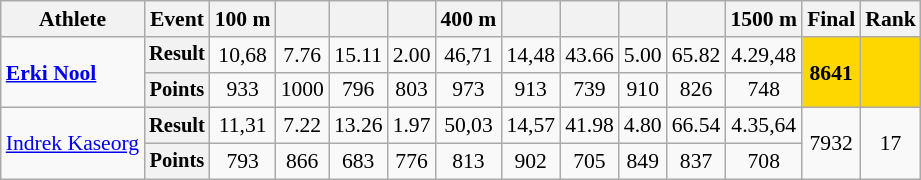<table class="wikitable" style="font-size:90%">
<tr>
<th>Athlete</th>
<th>Event</th>
<th>100 m</th>
<th></th>
<th></th>
<th></th>
<th>400 m</th>
<th></th>
<th></th>
<th></th>
<th></th>
<th>1500 m</th>
<th>Final</th>
<th>Rank</th>
</tr>
<tr align=center>
<td align=left rowspan=2><strong><a href='#'>Erki Nool</a></strong></td>
<th style="font-size:95%">Result</th>
<td>10,68</td>
<td>7.76</td>
<td>15.11</td>
<td>2.00</td>
<td>46,71</td>
<td>14,48</td>
<td>43.66</td>
<td>5.00</td>
<td>65.82</td>
<td>4.29,48</td>
<td rowspan=2 align="center" bgcolor='gold'><strong>8641</strong></td>
<td rowspan=2 align="center" bgcolor='gold'></td>
</tr>
<tr align=center>
<th style="font-size:95%">Points</th>
<td>933</td>
<td>1000</td>
<td>796</td>
<td>803</td>
<td>973</td>
<td>913</td>
<td>739</td>
<td>910</td>
<td>826</td>
<td>748</td>
</tr>
<tr align=center>
<td align=left rowspan=2><a href='#'>Indrek Kaseorg</a></td>
<th style="font-size:95%">Result</th>
<td>11,31</td>
<td>7.22</td>
<td>13.26</td>
<td>1.97</td>
<td>50,03</td>
<td>14,57</td>
<td>41.98</td>
<td>4.80</td>
<td>66.54</td>
<td>4.35,64</td>
<td rowspan=2 align="center">7932</td>
<td rowspan=2 align="center">17</td>
</tr>
<tr align=center>
<th style="font-size:95%">Points</th>
<td>793</td>
<td>866</td>
<td>683</td>
<td>776</td>
<td>813</td>
<td>902</td>
<td>705</td>
<td>849</td>
<td>837</td>
<td>708</td>
</tr>
</table>
